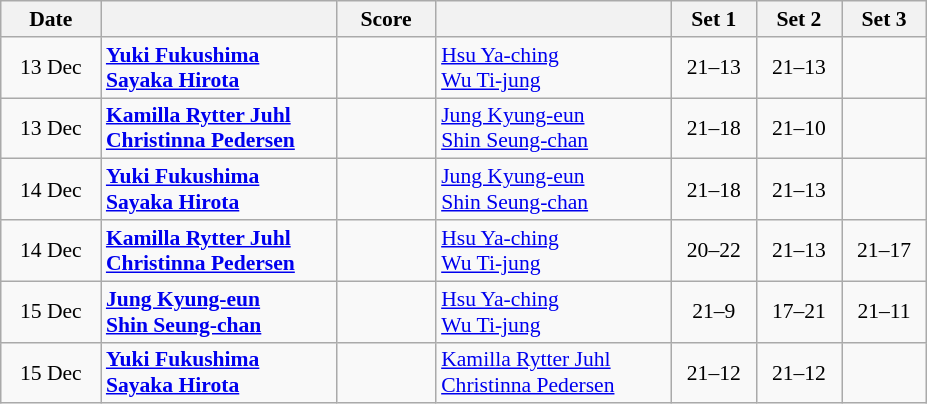<table class="wikitable" style="text-align: center; font-size:90% ">
<tr>
<th width="60">Date</th>
<th align="right" width="150"></th>
<th width="60">Score</th>
<th align="left" width="150"></th>
<th width="50">Set 1</th>
<th width="50">Set 2</th>
<th width="50">Set 3</th>
</tr>
<tr>
<td>13 Dec</td>
<td align=left><strong> <a href='#'>Yuki Fukushima</a><br> <a href='#'>Sayaka Hirota</a></strong></td>
<td align=center></td>
<td align=left> <a href='#'>Hsu Ya-ching</a><br> <a href='#'>Wu Ti-jung</a></td>
<td>21–13</td>
<td>21–13</td>
<td></td>
</tr>
<tr>
<td>13 Dec</td>
<td align=left><strong> <a href='#'>Kamilla Rytter Juhl</a><br> <a href='#'>Christinna Pedersen</a></strong></td>
<td align=center></td>
<td align=left> <a href='#'>Jung Kyung-eun</a><br> <a href='#'>Shin Seung-chan</a></td>
<td>21–18</td>
<td>21–10</td>
<td></td>
</tr>
<tr>
<td>14 Dec</td>
<td align=left><strong> <a href='#'>Yuki Fukushima</a><br> <a href='#'>Sayaka Hirota</a></strong></td>
<td align=center></td>
<td align=left> <a href='#'>Jung Kyung-eun</a><br> <a href='#'>Shin Seung-chan</a></td>
<td>21–18</td>
<td>21–13</td>
<td></td>
</tr>
<tr>
<td>14 Dec</td>
<td align=left><strong> <a href='#'>Kamilla Rytter Juhl</a><br> <a href='#'>Christinna Pedersen</a></strong></td>
<td align=center></td>
<td align=left> <a href='#'>Hsu Ya-ching</a><br> <a href='#'>Wu Ti-jung</a></td>
<td>20–22</td>
<td>21–13</td>
<td>21–17</td>
</tr>
<tr>
<td>15 Dec</td>
<td align=left><strong> <a href='#'>Jung Kyung-eun</a><br> <a href='#'>Shin Seung-chan</a></strong></td>
<td align=center></td>
<td align=left> <a href='#'>Hsu Ya-ching</a><br> <a href='#'>Wu Ti-jung</a></td>
<td>21–9</td>
<td>17–21</td>
<td>21–11</td>
</tr>
<tr>
<td>15 Dec</td>
<td align=left><strong> <a href='#'>Yuki Fukushima</a><br> <a href='#'>Sayaka Hirota</a></strong></td>
<td align=center></td>
<td align=left> <a href='#'>Kamilla Rytter Juhl</a><br> <a href='#'>Christinna Pedersen</a></td>
<td>21–12</td>
<td>21–12</td>
<td></td>
</tr>
</table>
